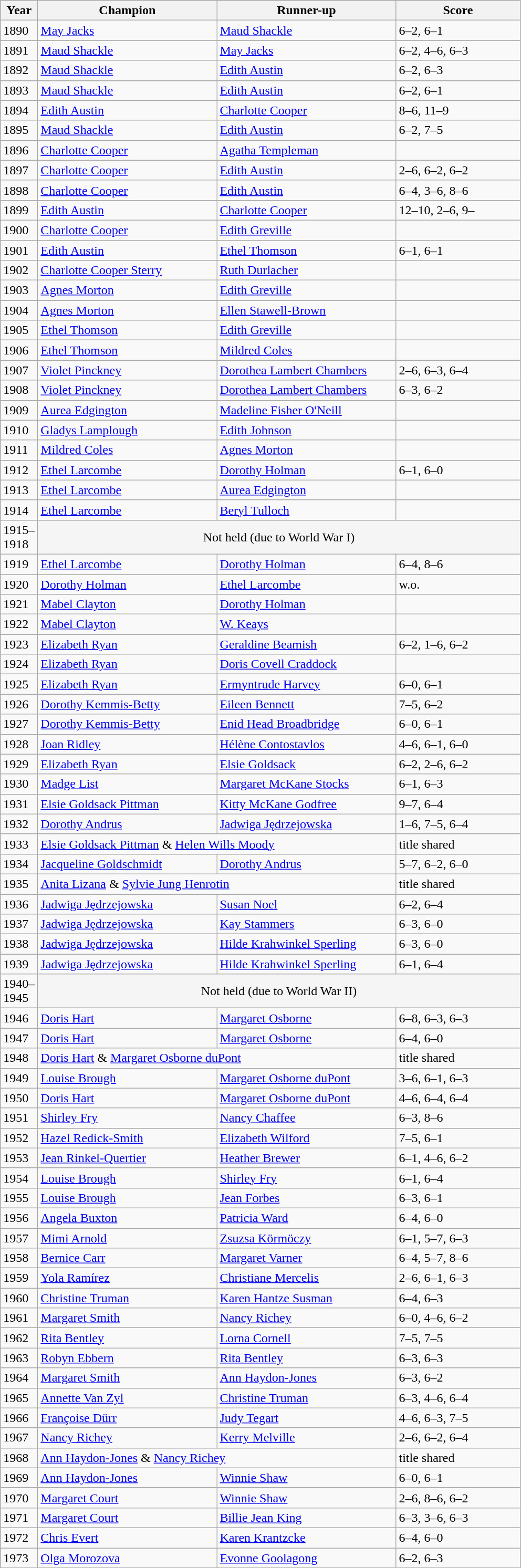<table class="wikitable">
<tr>
<th style="width:40px">Year</th>
<th style="width:220px">Champion</th>
<th style="width:220px">Runner-up</th>
<th style="width:150px" class="unsortable">Score</th>
</tr>
<tr>
<td>1890</td>
<td> <a href='#'>May Jacks</a></td>
<td> <a href='#'>Maud Shackle</a></td>
<td>6–2, 6–1</td>
</tr>
<tr>
<td>1891</td>
<td> <a href='#'>Maud Shackle</a></td>
<td> <a href='#'>May Jacks</a></td>
<td>6–2, 4–6, 6–3</td>
</tr>
<tr>
<td>1892</td>
<td> <a href='#'>Maud Shackle</a></td>
<td> <a href='#'>Edith Austin</a></td>
<td>6–2, 6–3</td>
</tr>
<tr>
<td>1893</td>
<td> <a href='#'>Maud Shackle</a></td>
<td> <a href='#'>Edith Austin</a></td>
<td>6–2, 6–1</td>
</tr>
<tr>
<td>1894</td>
<td> <a href='#'>Edith Austin</a></td>
<td> <a href='#'>Charlotte Cooper</a></td>
<td>8–6, 11–9</td>
</tr>
<tr>
<td>1895</td>
<td> <a href='#'>Maud Shackle</a></td>
<td> <a href='#'>Edith Austin</a></td>
<td>6–2, 7–5</td>
</tr>
<tr>
<td>1896</td>
<td> <a href='#'>Charlotte Cooper</a></td>
<td> <a href='#'>Agatha Templeman</a></td>
<td></td>
</tr>
<tr>
<td>1897</td>
<td> <a href='#'>Charlotte Cooper</a></td>
<td> <a href='#'>Edith Austin</a></td>
<td>2–6, 6–2, 6–2</td>
</tr>
<tr>
<td>1898</td>
<td> <a href='#'>Charlotte Cooper</a></td>
<td> <a href='#'>Edith Austin</a></td>
<td>6–4, 3–6, 8–6</td>
</tr>
<tr>
<td>1899</td>
<td> <a href='#'>Edith Austin</a></td>
<td> <a href='#'>Charlotte Cooper</a></td>
<td>12–10, 2–6, 9–</td>
</tr>
<tr>
<td>1900</td>
<td> <a href='#'>Charlotte Cooper</a></td>
<td> <a href='#'>Edith Greville</a></td>
<td></td>
</tr>
<tr>
<td>1901</td>
<td> <a href='#'>Edith Austin</a></td>
<td> <a href='#'>Ethel Thomson</a></td>
<td>6–1, 6–1</td>
</tr>
<tr>
<td>1902</td>
<td> <a href='#'>Charlotte Cooper Sterry</a></td>
<td> <a href='#'>Ruth Durlacher</a></td>
<td></td>
</tr>
<tr>
<td>1903</td>
<td> <a href='#'>Agnes Morton</a></td>
<td> <a href='#'>Edith Greville</a></td>
<td></td>
</tr>
<tr>
<td>1904</td>
<td> <a href='#'>Agnes Morton</a></td>
<td> <a href='#'>Ellen Stawell-Brown</a></td>
<td></td>
</tr>
<tr>
<td>1905</td>
<td> <a href='#'>Ethel Thomson</a></td>
<td> <a href='#'>Edith Greville</a></td>
<td></td>
</tr>
<tr>
<td>1906</td>
<td> <a href='#'>Ethel Thomson</a></td>
<td> <a href='#'>Mildred Coles</a></td>
<td></td>
</tr>
<tr>
<td>1907</td>
<td> <a href='#'>Violet Pinckney</a></td>
<td> <a href='#'>Dorothea Lambert Chambers</a></td>
<td>2–6, 6–3, 6–4</td>
</tr>
<tr>
<td>1908</td>
<td> <a href='#'>Violet Pinckney</a></td>
<td> <a href='#'>Dorothea Lambert Chambers</a></td>
<td>6–3, 6–2</td>
</tr>
<tr>
<td>1909</td>
<td> <a href='#'>Aurea Edgington</a></td>
<td> <a href='#'>Madeline Fisher O'Neill</a></td>
<td></td>
</tr>
<tr>
<td>1910</td>
<td> <a href='#'>Gladys Lamplough</a></td>
<td> <a href='#'>Edith Johnson</a></td>
<td></td>
</tr>
<tr>
<td>1911</td>
<td> <a href='#'>Mildred Coles</a></td>
<td> <a href='#'>Agnes Morton</a></td>
<td></td>
</tr>
<tr>
<td>1912</td>
<td> <a href='#'>Ethel Larcombe</a></td>
<td> <a href='#'>Dorothy Holman</a></td>
<td>6–1, 6–0</td>
</tr>
<tr>
<td>1913</td>
<td> <a href='#'>Ethel Larcombe</a></td>
<td> <a href='#'>Aurea Edgington</a></td>
<td></td>
</tr>
<tr>
<td>1914</td>
<td> <a href='#'>Ethel Larcombe</a></td>
<td> <a href='#'>Beryl Tulloch</a></td>
<td></td>
</tr>
<tr>
<td>1915–1918</td>
<td colspan="3" align="center" bgcolor="#F5F5F5">Not held (due to World War I)</td>
</tr>
<tr>
<td>1919</td>
<td> <a href='#'>Ethel Larcombe</a></td>
<td> <a href='#'>Dorothy Holman</a></td>
<td>6–4, 8–6</td>
</tr>
<tr>
<td>1920</td>
<td> <a href='#'>Dorothy Holman</a></td>
<td> <a href='#'>Ethel Larcombe</a></td>
<td>w.o.</td>
</tr>
<tr>
<td>1921</td>
<td> <a href='#'>Mabel Clayton</a></td>
<td> <a href='#'>Dorothy Holman</a></td>
<td></td>
</tr>
<tr>
<td>1922</td>
<td> <a href='#'>Mabel Clayton</a></td>
<td> <a href='#'>W. Keays</a></td>
<td></td>
</tr>
<tr>
<td>1923</td>
<td> <a href='#'>Elizabeth Ryan</a></td>
<td> <a href='#'>Geraldine Beamish</a></td>
<td>6–2, 1–6, 6–2</td>
</tr>
<tr>
<td>1924</td>
<td> <a href='#'>Elizabeth Ryan</a></td>
<td> <a href='#'>Doris Covell Craddock</a></td>
<td></td>
</tr>
<tr>
<td>1925</td>
<td> <a href='#'>Elizabeth Ryan</a></td>
<td> <a href='#'>Ermyntrude Harvey</a></td>
<td>6–0, 6–1</td>
</tr>
<tr>
<td>1926</td>
<td> <a href='#'>Dorothy Kemmis-Betty</a></td>
<td> <a href='#'>Eileen Bennett</a></td>
<td>7–5, 6–2</td>
</tr>
<tr>
<td>1927</td>
<td> <a href='#'>Dorothy Kemmis-Betty</a></td>
<td> <a href='#'>Enid Head Broadbridge</a></td>
<td>6–0, 6–1</td>
</tr>
<tr>
<td>1928</td>
<td> <a href='#'>Joan Ridley</a></td>
<td> <a href='#'>Hélène Contostavlos</a></td>
<td>4–6, 6–1, 6–0</td>
</tr>
<tr>
<td>1929</td>
<td> <a href='#'>Elizabeth Ryan</a></td>
<td> <a href='#'>Elsie Goldsack</a></td>
<td>6–2, 2–6, 6–2</td>
</tr>
<tr>
<td>1930</td>
<td> <a href='#'>Madge List</a></td>
<td> <a href='#'>Margaret McKane Stocks</a></td>
<td>6–1, 6–3</td>
</tr>
<tr>
<td>1931</td>
<td> <a href='#'>Elsie Goldsack Pittman</a></td>
<td> <a href='#'>Kitty McKane Godfree</a></td>
<td>9–7, 6–4</td>
</tr>
<tr>
<td>1932</td>
<td> <a href='#'>Dorothy Andrus</a></td>
<td> <a href='#'>Jadwiga Jędrzejowska</a></td>
<td>1–6, 7–5, 6–4</td>
</tr>
<tr>
<td>1933</td>
<td colspan=2> <a href='#'>Elsie Goldsack Pittman</a> &  <a href='#'>Helen Wills Moody</a></td>
<td>title shared</td>
</tr>
<tr>
<td>1934</td>
<td> <a href='#'>Jacqueline Goldschmidt</a></td>
<td> <a href='#'>Dorothy Andrus</a></td>
<td>5–7, 6–2, 6–0</td>
</tr>
<tr>
<td>1935</td>
<td colspan=2> <a href='#'>Anita Lizana</a> &  <a href='#'>Sylvie Jung Henrotin</a></td>
<td>title shared</td>
</tr>
<tr>
<td>1936</td>
<td> <a href='#'>Jadwiga Jędrzejowska</a></td>
<td> <a href='#'>Susan Noel</a></td>
<td>6–2, 6–4</td>
</tr>
<tr>
<td>1937</td>
<td> <a href='#'>Jadwiga Jędrzejowska</a></td>
<td> <a href='#'>Kay Stammers</a></td>
<td>6–3, 6–0</td>
</tr>
<tr>
<td>1938</td>
<td> <a href='#'>Jadwiga Jędrzejowska</a></td>
<td> <a href='#'>Hilde Krahwinkel Sperling</a></td>
<td>6–3, 6–0</td>
</tr>
<tr>
<td>1939</td>
<td> <a href='#'>Jadwiga Jędrzejowska</a></td>
<td> <a href='#'>Hilde Krahwinkel Sperling</a></td>
<td>6–1, 6–4</td>
</tr>
<tr>
<td>1940–1945</td>
<td colspan="3" align="center" bgcolor="#F5F5F5">Not held (due to World War II)</td>
</tr>
<tr>
<td>1946</td>
<td> <a href='#'>Doris Hart</a></td>
<td> <a href='#'>Margaret Osborne</a></td>
<td>6–8, 6–3, 6–3</td>
</tr>
<tr>
<td>1947</td>
<td> <a href='#'>Doris Hart</a></td>
<td> <a href='#'>Margaret Osborne</a></td>
<td>6–4, 6–0</td>
</tr>
<tr>
<td>1948</td>
<td colspan=2> <a href='#'>Doris Hart</a> &  <a href='#'>Margaret Osborne duPont</a></td>
<td>title shared</td>
</tr>
<tr>
<td>1949</td>
<td> <a href='#'>Louise Brough</a></td>
<td> <a href='#'>Margaret Osborne duPont</a></td>
<td>3–6, 6–1, 6–3</td>
</tr>
<tr>
<td>1950</td>
<td> <a href='#'>Doris Hart</a></td>
<td> <a href='#'>Margaret Osborne duPont</a></td>
<td>4–6, 6–4, 6–4</td>
</tr>
<tr>
<td>1951</td>
<td> <a href='#'>Shirley Fry</a></td>
<td> <a href='#'>Nancy Chaffee</a></td>
<td>6–3, 8–6</td>
</tr>
<tr>
<td>1952</td>
<td> <a href='#'>Hazel Redick-Smith</a></td>
<td> <a href='#'>Elizabeth Wilford</a></td>
<td>7–5, 6–1</td>
</tr>
<tr>
<td>1953</td>
<td> <a href='#'>Jean Rinkel-Quertier</a></td>
<td> <a href='#'>Heather Brewer</a></td>
<td>6–1, 4–6, 6–2</td>
</tr>
<tr>
<td>1954</td>
<td> <a href='#'>Louise Brough</a></td>
<td> <a href='#'>Shirley Fry</a></td>
<td>6–1, 6–4</td>
</tr>
<tr>
<td>1955</td>
<td> <a href='#'>Louise Brough</a></td>
<td> <a href='#'>Jean Forbes</a></td>
<td>6–3, 6–1</td>
</tr>
<tr>
<td>1956</td>
<td> <a href='#'>Angela Buxton</a></td>
<td> <a href='#'>Patricia Ward</a></td>
<td>6–4, 6–0</td>
</tr>
<tr>
<td>1957</td>
<td> <a href='#'>Mimi Arnold</a></td>
<td> <a href='#'>Zsuzsa Körmöczy</a></td>
<td>6–1, 5–7, 6–3</td>
</tr>
<tr>
<td>1958</td>
<td> <a href='#'>Bernice Carr</a></td>
<td> <a href='#'>Margaret Varner</a></td>
<td>6–4, 5–7, 8–6</td>
</tr>
<tr>
<td>1959</td>
<td> <a href='#'>Yola Ramírez</a></td>
<td> <a href='#'>Christiane Mercelis</a></td>
<td>2–6, 6–1, 6–3</td>
</tr>
<tr>
<td>1960</td>
<td> <a href='#'>Christine Truman</a></td>
<td> <a href='#'>Karen Hantze Susman</a></td>
<td>6–4, 6–3</td>
</tr>
<tr>
<td>1961</td>
<td> <a href='#'>Margaret Smith</a></td>
<td> <a href='#'>Nancy Richey</a></td>
<td>6–0, 4–6, 6–2</td>
</tr>
<tr>
<td>1962</td>
<td> <a href='#'>Rita Bentley</a></td>
<td> <a href='#'>Lorna Cornell</a></td>
<td>7–5, 7–5</td>
</tr>
<tr>
<td>1963</td>
<td> <a href='#'>Robyn Ebbern</a></td>
<td> <a href='#'>Rita Bentley</a></td>
<td>6–3, 6–3</td>
</tr>
<tr>
<td>1964</td>
<td> <a href='#'>Margaret Smith</a></td>
<td> <a href='#'>Ann Haydon-Jones</a></td>
<td>6–3, 6–2</td>
</tr>
<tr>
<td>1965</td>
<td> <a href='#'>Annette Van Zyl</a></td>
<td> <a href='#'>Christine Truman</a></td>
<td>6–3, 4–6, 6–4</td>
</tr>
<tr>
<td>1966</td>
<td> <a href='#'>Françoise Dürr</a></td>
<td> <a href='#'>Judy Tegart</a></td>
<td>4–6, 6–3, 7–5</td>
</tr>
<tr>
<td>1967</td>
<td> <a href='#'>Nancy Richey</a></td>
<td> <a href='#'>Kerry Melville</a></td>
<td>2–6, 6–2, 6–4</td>
</tr>
<tr>
<td>1968</td>
<td colspan=2> <a href='#'>Ann Haydon-Jones</a>  &  <a href='#'>Nancy Richey</a></td>
<td>title shared</td>
</tr>
<tr>
<td>1969</td>
<td> <a href='#'>Ann Haydon-Jones</a></td>
<td> <a href='#'>Winnie Shaw</a></td>
<td>6–0, 6–1</td>
</tr>
<tr>
<td>1970</td>
<td> <a href='#'>Margaret Court</a></td>
<td> <a href='#'>Winnie Shaw</a></td>
<td>2–6, 8–6, 6–2</td>
</tr>
<tr>
<td>1971</td>
<td> <a href='#'>Margaret Court</a></td>
<td> <a href='#'>Billie Jean King</a></td>
<td>6–3, 3–6, 6–3</td>
</tr>
<tr>
<td>1972</td>
<td> <a href='#'>Chris Evert</a></td>
<td> <a href='#'>Karen Krantzcke</a></td>
<td>6–4, 6–0</td>
</tr>
<tr>
<td>1973</td>
<td> <a href='#'>Olga Morozova</a></td>
<td> <a href='#'>Evonne Goolagong</a></td>
<td>6–2, 6–3</td>
</tr>
</table>
